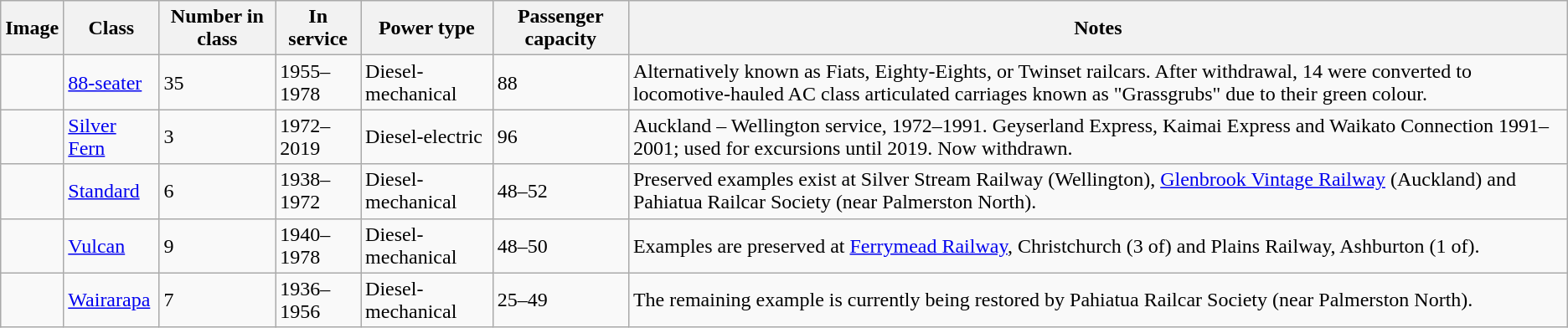<table class="wikitable" border="1">
<tr>
<th>Image</th>
<th>Class</th>
<th>Number in class</th>
<th>In service</th>
<th>Power type</th>
<th>Passenger capacity</th>
<th>Notes</th>
</tr>
<tr>
<td></td>
<td><a href='#'>88-seater</a></td>
<td>35</td>
<td>1955–1978</td>
<td>Diesel-mechanical</td>
<td>88</td>
<td>Alternatively known as Fiats, Eighty-Eights, or Twinset railcars. After withdrawal, 14 were converted to locomotive-hauled AC class articulated carriages known as "Grassgrubs" due to their green colour.</td>
</tr>
<tr>
<td></td>
<td><a href='#'>Silver Fern</a></td>
<td>3</td>
<td>1972–2019</td>
<td>Diesel-electric</td>
<td>96</td>
<td>Auckland – Wellington service, 1972–1991. Geyserland Express, Kaimai Express and Waikato Connection 1991–2001; used for excursions until 2019. Now withdrawn.</td>
</tr>
<tr>
<td></td>
<td><a href='#'>Standard</a></td>
<td>6</td>
<td>1938–1972</td>
<td>Diesel-mechanical</td>
<td>48–52</td>
<td>Preserved examples exist at Silver Stream Railway (Wellington), <a href='#'>Glenbrook Vintage Railway</a> (Auckland) and Pahiatua Railcar Society (near Palmerston North).</td>
</tr>
<tr>
<td></td>
<td><a href='#'>Vulcan</a></td>
<td>9</td>
<td>1940–1978</td>
<td>Diesel-mechanical</td>
<td>48–50</td>
<td>Examples are preserved at <a href='#'>Ferrymead Railway</a>, Christchurch (3 of) and Plains Railway, Ashburton (1 of).</td>
</tr>
<tr>
<td></td>
<td><a href='#'>Wairarapa</a></td>
<td>7</td>
<td>1936–1956</td>
<td>Diesel-mechanical</td>
<td>25–49</td>
<td>The remaining example is currently being restored by Pahiatua Railcar Society (near Palmerston North).</td>
</tr>
</table>
